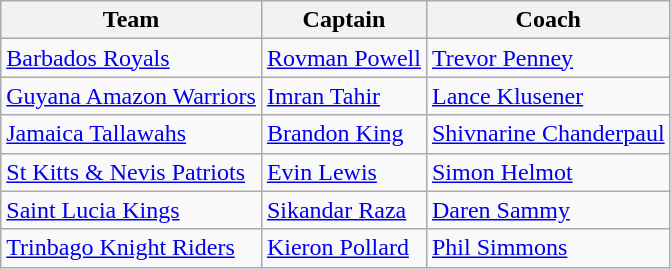<table class="wikitable">
<tr>
<th>Team</th>
<th>Captain</th>
<th>Coach</th>
</tr>
<tr>
<td><a href='#'>Barbados Royals</a></td>
<td><a href='#'>Rovman Powell</a></td>
<td><a href='#'>Trevor Penney</a></td>
</tr>
<tr>
<td><a href='#'>Guyana Amazon Warriors</a></td>
<td><a href='#'>Imran Tahir</a></td>
<td><a href='#'>Lance Klusener</a></td>
</tr>
<tr>
<td><a href='#'>Jamaica Tallawahs</a></td>
<td><a href='#'>Brandon King</a></td>
<td><a href='#'>Shivnarine Chanderpaul</a></td>
</tr>
<tr>
<td><a href='#'>St Kitts & Nevis Patriots</a></td>
<td><a href='#'>Evin Lewis</a></td>
<td><a href='#'>Simon Helmot</a></td>
</tr>
<tr>
<td><a href='#'>Saint Lucia Kings</a></td>
<td><a href='#'>Sikandar Raza</a></td>
<td><a href='#'>Daren Sammy</a></td>
</tr>
<tr>
<td><a href='#'>Trinbago Knight Riders</a></td>
<td><a href='#'>Kieron Pollard</a></td>
<td><a href='#'>Phil Simmons</a></td>
</tr>
</table>
